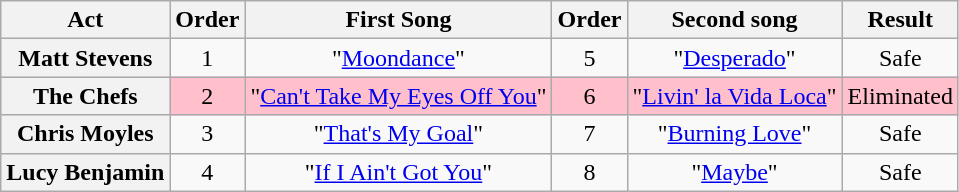<table class="wikitable plainrowheaders" style="text-align:center;">
<tr>
<th>Act</th>
<th>Order</th>
<th>First Song</th>
<th>Order</th>
<th>Second song</th>
<th>Result</th>
</tr>
<tr>
<th scope="row">Matt Stevens</th>
<td>1</td>
<td>"<a href='#'>Moondance</a>"</td>
<td>5</td>
<td>"<a href='#'>Desperado</a>"</td>
<td>Safe</td>
</tr>
<tr style="background:pink;">
<th scope="row">The Chefs</th>
<td>2</td>
<td>"<a href='#'>Can't Take My Eyes Off You</a>"</td>
<td>6</td>
<td>"<a href='#'>Livin' la Vida Loca</a>"</td>
<td>Eliminated</td>
</tr>
<tr>
<th scope="row">Chris Moyles</th>
<td>3</td>
<td>"<a href='#'>That's My Goal</a>"</td>
<td>7</td>
<td>"<a href='#'>Burning Love</a>"</td>
<td>Safe</td>
</tr>
<tr>
<th scope="row">Lucy Benjamin</th>
<td>4</td>
<td>"<a href='#'>If I Ain't Got You</a>"</td>
<td>8</td>
<td>"<a href='#'>Maybe</a>"</td>
<td>Safe</td>
</tr>
</table>
